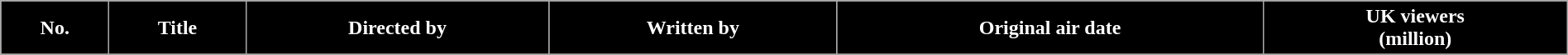<table class="wikitable plainrowheaders" style="width:100%;">
<tr style="color:white;">
<th style="background-color: #000000;">No.</th>
<th style="background-color: #000000;">Title</th>
<th style="background-color: #000000;">Directed by</th>
<th style="background-color: #000000;">Written by</th>
<th style="background-color: #000000;">Original air date</th>
<th style="background-color: #000000;">UK viewers<br>(million)</th>
</tr>
<tr>
</tr>
</table>
